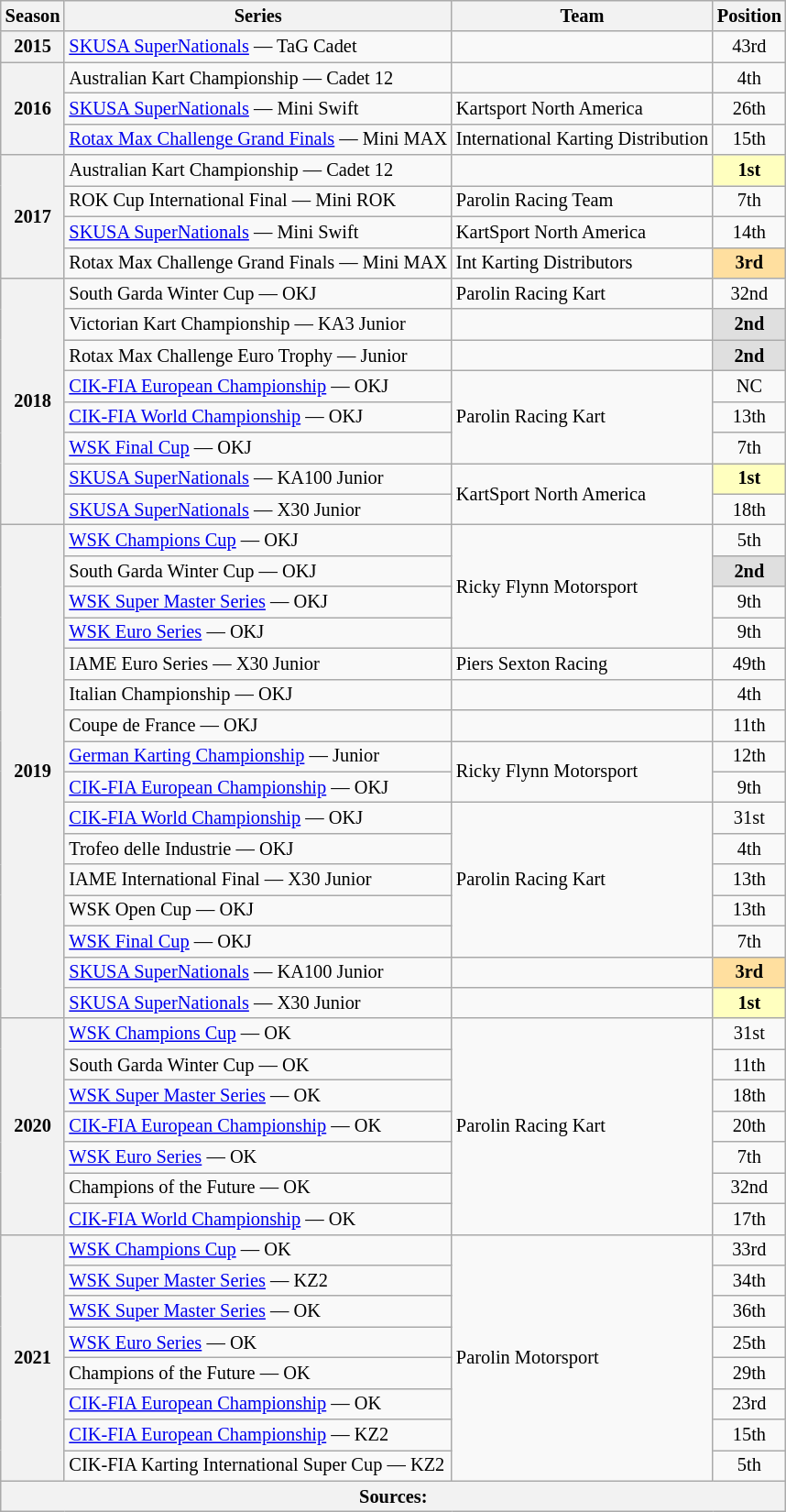<table class="wikitable" style="font-size: 85%; text-align:center">
<tr>
<th>Season</th>
<th>Series</th>
<th>Team</th>
<th>Position</th>
</tr>
<tr>
<th>2015</th>
<td align="left"><a href='#'>SKUSA SuperNationals</a> — TaG Cadet</td>
<td align="left"></td>
<td>43rd</td>
</tr>
<tr>
<th rowspan="3">2016</th>
<td align="left">Australian Kart Championship — Cadet 12</td>
<td align="left"></td>
<td>4th</td>
</tr>
<tr>
<td align="left"><a href='#'>SKUSA SuperNationals</a> — Mini Swift</td>
<td align="left">Kartsport North America</td>
<td>26th</td>
</tr>
<tr>
<td align="left"><a href='#'>Rotax Max Challenge Grand Finals</a> — Mini MAX</td>
<td align="left">International Karting Distribution</td>
<td>15th</td>
</tr>
<tr>
<th rowspan="4">2017</th>
<td align="left">Australian Kart Championship — Cadet 12</td>
<td align="left"></td>
<td style="background:#FFFFBF;"><strong>1st</strong></td>
</tr>
<tr>
<td align="left">ROK Cup International Final — Mini ROK</td>
<td align="left">Parolin Racing Team</td>
<td>7th</td>
</tr>
<tr>
<td align="left"><a href='#'>SKUSA SuperNationals</a> — Mini Swift</td>
<td align="left">KartSport North America</td>
<td>14th</td>
</tr>
<tr>
<td align="left">Rotax Max Challenge Grand Finals — Mini MAX</td>
<td align="left">Int Karting Distributors</td>
<td style="background:#FFDF9F;"><strong>3rd</strong></td>
</tr>
<tr>
<th rowspan="8">2018</th>
<td align="left">South Garda Winter Cup — OKJ</td>
<td align="left">Parolin Racing Kart</td>
<td>32nd</td>
</tr>
<tr>
<td align="left">Victorian Kart Championship — KA3 Junior</td>
<td></td>
<td style="background:#DFDFDF;"><strong>2nd</strong></td>
</tr>
<tr>
<td align="left">Rotax Max Challenge Euro Trophy — Junior</td>
<td></td>
<td style="background:#DFDFDF;"><strong>2nd</strong></td>
</tr>
<tr>
<td align="left"><a href='#'>CIK-FIA European Championship</a> — OKJ</td>
<td rowspan="3" align="left">Parolin Racing Kart</td>
<td>NC</td>
</tr>
<tr>
<td align="left"><a href='#'>CIK-FIA World Championship</a> — OKJ</td>
<td>13th</td>
</tr>
<tr>
<td align="left"><a href='#'>WSK Final Cup</a> — OKJ</td>
<td>7th</td>
</tr>
<tr>
<td align="left"><a href='#'>SKUSA SuperNationals</a> — KA100 Junior</td>
<td rowspan="2" align="left">KartSport North America</td>
<td style="background:#FFFFBF;"><strong>1st</strong></td>
</tr>
<tr>
<td align="left"><a href='#'>SKUSA SuperNationals</a> — X30 Junior</td>
<td>18th</td>
</tr>
<tr>
<th rowspan="16">2019</th>
<td align="left"><a href='#'>WSK Champions Cup</a> — OKJ</td>
<td rowspan="4" align="left">Ricky Flynn Motorsport</td>
<td>5th</td>
</tr>
<tr>
<td align="left">South Garda Winter Cup — OKJ</td>
<td style="background:#DFDFDF;"><strong>2nd</strong></td>
</tr>
<tr>
<td align="left"><a href='#'>WSK Super Master Series</a> — OKJ</td>
<td>9th</td>
</tr>
<tr>
<td align="left"><a href='#'>WSK Euro Series</a> — OKJ</td>
<td>9th</td>
</tr>
<tr>
<td align="left">IAME Euro Series — X30 Junior</td>
<td align="left">Piers Sexton Racing</td>
<td>49th</td>
</tr>
<tr>
<td align="left">Italian Championship — OKJ</td>
<td align="left"></td>
<td>4th</td>
</tr>
<tr>
<td align="left">Coupe de France — OKJ</td>
<td align="left"></td>
<td>11th</td>
</tr>
<tr>
<td align="left"><a href='#'>German Karting Championship</a> — Junior</td>
<td rowspan="2" align="left">Ricky Flynn Motorsport</td>
<td>12th</td>
</tr>
<tr>
<td align="left"><a href='#'>CIK-FIA European Championship</a> — OKJ</td>
<td>9th</td>
</tr>
<tr>
<td align="left"><a href='#'>CIK-FIA World Championship</a> — OKJ</td>
<td rowspan="5" align="left">Parolin Racing Kart</td>
<td>31st</td>
</tr>
<tr>
<td align="left">Trofeo delle Industrie — OKJ</td>
<td>4th</td>
</tr>
<tr>
<td align="left">IAME International Final — X30 Junior</td>
<td>13th</td>
</tr>
<tr>
<td align="left">WSK Open Cup — OKJ</td>
<td>13th</td>
</tr>
<tr>
<td align="left"><a href='#'>WSK Final Cup</a> — OKJ</td>
<td>7th</td>
</tr>
<tr>
<td align="left"><a href='#'>SKUSA SuperNationals</a> — KA100 Junior</td>
<td align="left"></td>
<td style="background:#FFDF9F;"><strong>3rd</strong></td>
</tr>
<tr>
<td align="left"><a href='#'>SKUSA SuperNationals</a> — X30 Junior</td>
<td align="left"></td>
<td style="background:#FFFFBF;"><strong>1st</strong></td>
</tr>
<tr>
<th rowspan="7">2020</th>
<td align="left"><a href='#'>WSK Champions Cup</a> — OK</td>
<td rowspan="7" align="left">Parolin Racing Kart</td>
<td>31st</td>
</tr>
<tr>
<td align="left">South Garda Winter Cup — OK</td>
<td>11th</td>
</tr>
<tr>
<td align="left"><a href='#'>WSK Super Master Series</a> — OK</td>
<td>18th</td>
</tr>
<tr>
<td align="left"><a href='#'>CIK-FIA European Championship</a> — OK</td>
<td>20th</td>
</tr>
<tr>
<td align="left"><a href='#'>WSK Euro Series</a> — OK</td>
<td>7th</td>
</tr>
<tr>
<td align="left">Champions of the Future — OK</td>
<td>32nd</td>
</tr>
<tr>
<td align="left"><a href='#'>CIK-FIA World Championship</a> — OK</td>
<td>17th</td>
</tr>
<tr>
<th rowspan="8">2021</th>
<td align="left"><a href='#'>WSK Champions Cup</a> — OK</td>
<td rowspan="8" align="left">Parolin Motorsport</td>
<td>33rd</td>
</tr>
<tr>
<td align="left"><a href='#'>WSK Super Master Series</a> — KZ2</td>
<td>34th</td>
</tr>
<tr>
<td align="left"><a href='#'>WSK Super Master Series</a> — OK</td>
<td>36th</td>
</tr>
<tr>
<td align="left"><a href='#'>WSK Euro Series</a> — OK</td>
<td>25th</td>
</tr>
<tr>
<td align="left">Champions of the Future — OK</td>
<td>29th</td>
</tr>
<tr>
<td align="left"><a href='#'>CIK-FIA European Championship</a> — OK</td>
<td>23rd</td>
</tr>
<tr>
<td align="left"><a href='#'>CIK-FIA European Championship</a> — KZ2</td>
<td>15th</td>
</tr>
<tr>
<td align="left">CIK-FIA Karting International Super Cup — KZ2</td>
<td>5th</td>
</tr>
<tr>
<th colspan="4">Sources:</th>
</tr>
</table>
